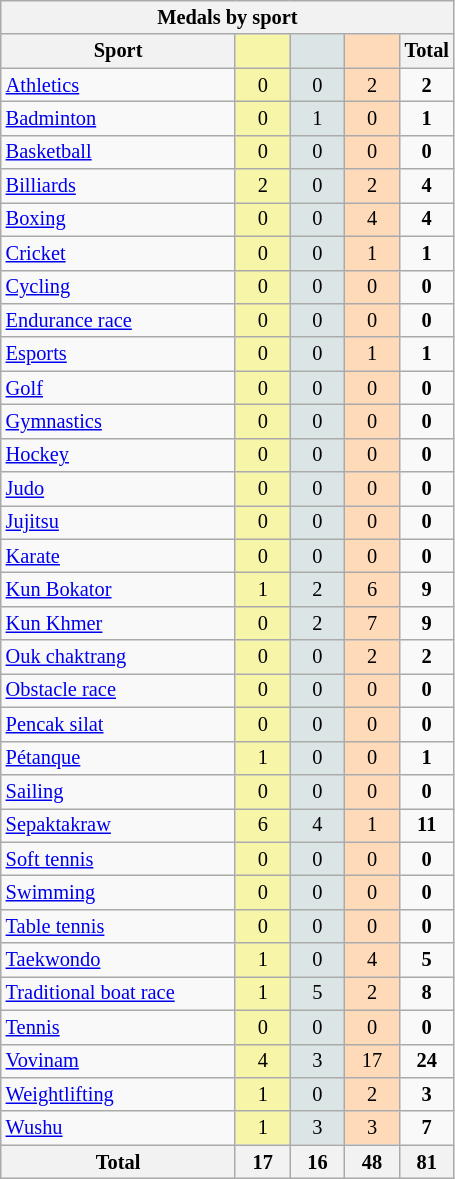<table class="wikitable sortable" style="font-size:85%;float:center;text-align:center">
<tr>
<th colspan=5><strong>Medals by sport</strong></th>
</tr>
<tr>
<th width=150>Sport</th>
<th scope="col" width=30 style="background:#F7F6A8;"></th>
<th scope="col" width=30 style="background:#DCE5E5;"></th>
<th scope="col" width=30 style="background:#FFDAB9;"></th>
<th width=30>Total</th>
</tr>
<tr>
<td align=left> <a href='#'>Athletics</a></td>
<td style="background:#F7F6A8;">0</td>
<td style="background:#DCE5E5;">0</td>
<td style="background:#FFDAB9;">2</td>
<td><strong>2</strong></td>
</tr>
<tr>
<td align=left> <a href='#'>Badminton</a></td>
<td style="background:#F7F6A8;">0</td>
<td style="background:#DCE5E5;">1</td>
<td style="background:#FFDAB9;">0</td>
<td><strong>1</strong></td>
</tr>
<tr>
<td align=left> <a href='#'>Basketball</a></td>
<td style="background:#F7F6A8;">0</td>
<td style="background:#DCE5E5;">0</td>
<td style="background:#FFDAB9;">0</td>
<td><strong>0</strong></td>
</tr>
<tr>
<td align=left> <a href='#'>Billiards</a></td>
<td style="background:#F7F6A8;">2</td>
<td style="background:#DCE5E5;">0</td>
<td style="background:#FFDAB9;">2</td>
<td><strong>4</strong></td>
</tr>
<tr>
<td align=left> <a href='#'>Boxing</a></td>
<td style="background:#F7F6A8;">0</td>
<td style="background:#DCE5E5;">0</td>
<td style="background:#FFDAB9;">4</td>
<td><strong>4</strong></td>
</tr>
<tr>
<td align=left> <a href='#'>Cricket</a></td>
<td style="background:#F7F6A8;">0</td>
<td style="background:#DCE5E5;">0</td>
<td style="background:#FFDAB9;">1</td>
<td><strong>1</strong></td>
</tr>
<tr>
<td align=left> <a href='#'>Cycling</a></td>
<td style="background:#F7F6A8;">0</td>
<td style="background:#DCE5E5;">0</td>
<td style="background:#FFDAB9;">0</td>
<td><strong>0</strong></td>
</tr>
<tr>
<td align=left> <a href='#'>Endurance race</a></td>
<td style="background:#F7F6A8;">0</td>
<td style="background:#DCE5E5;">0</td>
<td style="background:#FFDAB9;">0</td>
<td><strong>0</strong></td>
</tr>
<tr>
<td align=left> <a href='#'>Esports</a></td>
<td style="background:#F7F6A8;">0</td>
<td style="background:#DCE5E5;">0</td>
<td style="background:#FFDAB9;">1</td>
<td><strong>1</strong></td>
</tr>
<tr>
<td align=left> <a href='#'>Golf</a></td>
<td style="background:#F7F6A8;">0</td>
<td style="background:#DCE5E5;">0</td>
<td style="background:#FFDAB9;">0</td>
<td><strong>0</strong></td>
</tr>
<tr>
<td align=left> <a href='#'>Gymnastics</a></td>
<td style="background:#F7F6A8;">0</td>
<td style="background:#DCE5E5;">0</td>
<td style="background:#FFDAB9;">0</td>
<td><strong>0</strong></td>
</tr>
<tr>
<td align=left> <a href='#'>Hockey</a></td>
<td style="background:#F7F6A8;">0</td>
<td style="background:#DCE5E5;">0</td>
<td style="background:#FFDAB9;">0</td>
<td><strong>0</strong></td>
</tr>
<tr>
<td align=left> <a href='#'>Judo</a></td>
<td style="background:#F7F6A8;">0</td>
<td style="background:#DCE5E5;">0</td>
<td style="background:#FFDAB9;">0</td>
<td><strong>0</strong></td>
</tr>
<tr>
<td align=left> <a href='#'>Jujitsu</a></td>
<td style="background:#F7F6A8;">0</td>
<td style="background:#DCE5E5;">0</td>
<td style="background:#FFDAB9;">0</td>
<td><strong>0</strong></td>
</tr>
<tr>
<td align=left> <a href='#'>Karate</a></td>
<td style="background:#F7F6A8;">0</td>
<td style="background:#DCE5E5;">0</td>
<td style="background:#FFDAB9;">0</td>
<td><strong>0</strong></td>
</tr>
<tr>
<td align=left> <a href='#'>Kun Bokator</a></td>
<td style="background:#F7F6A8;">1</td>
<td style="background:#DCE5E5;">2</td>
<td style="background:#FFDAB9;">6</td>
<td><strong>9</strong></td>
</tr>
<tr>
<td align=left> <a href='#'>Kun Khmer</a></td>
<td style="background:#F7F6A8;">0</td>
<td style="background:#DCE5E5;">2</td>
<td style="background:#FFDAB9;">7</td>
<td><strong>9</strong></td>
</tr>
<tr>
<td align=left> <a href='#'>Ouk chaktrang</a></td>
<td style="background:#F7F6A8;">0</td>
<td style="background:#DCE5E5;">0</td>
<td style="background:#FFDAB9;">2</td>
<td><strong>2</strong></td>
</tr>
<tr>
<td align=left> <a href='#'>Obstacle race</a></td>
<td style="background:#F7F6A8;">0</td>
<td style="background:#DCE5E5;">0</td>
<td style="background:#FFDAB9;">0</td>
<td><strong>0</strong></td>
</tr>
<tr>
<td align=left> <a href='#'>Pencak silat</a></td>
<td style="background:#F7F6A8;">0</td>
<td style="background:#DCE5E5;">0</td>
<td style="background:#FFDAB9;">0</td>
<td><strong>0</strong></td>
</tr>
<tr>
<td align=left> <a href='#'>Pétanque</a></td>
<td style="background:#F7F6A8;">1</td>
<td style="background:#DCE5E5;">0</td>
<td style="background:#FFDAB9;">0</td>
<td><strong>1</strong></td>
</tr>
<tr>
<td align=left> <a href='#'>Sailing</a></td>
<td style="background:#F7F6A8;">0</td>
<td style="background:#DCE5E5;">0</td>
<td style="background:#FFDAB9;">0</td>
<td><strong>0</strong></td>
</tr>
<tr>
<td align=left> <a href='#'>Sepaktakraw</a></td>
<td style="background:#F7F6A8;">6</td>
<td style="background:#DCE5E5;">4</td>
<td style="background:#FFDAB9;">1</td>
<td><strong>11</strong></td>
</tr>
<tr>
<td align=left> <a href='#'>Soft tennis</a></td>
<td style="background:#F7F6A8;">0</td>
<td style="background:#DCE5E5;">0</td>
<td style="background:#FFDAB9;">0</td>
<td><strong>0</strong></td>
</tr>
<tr>
<td align=left> <a href='#'>Swimming</a></td>
<td style="background:#F7F6A8;">0</td>
<td style="background:#DCE5E5;">0</td>
<td style="background:#FFDAB9;">0</td>
<td><strong>0</strong></td>
</tr>
<tr>
<td align=left> <a href='#'>Table tennis</a></td>
<td style="background:#F7F6A8;">0</td>
<td style="background:#DCE5E5;">0</td>
<td style="background:#FFDAB9;">0</td>
<td><strong>0</strong></td>
</tr>
<tr>
<td align=left> <a href='#'>Taekwondo</a></td>
<td style="background:#F7F6A8;">1</td>
<td style="background:#DCE5E5;">0</td>
<td style="background:#FFDAB9;">4</td>
<td><strong>5</strong></td>
</tr>
<tr>
<td align=left><a href='#'>Traditional boat race</a></td>
<td style="background:#F7F6A8;">1</td>
<td style="background:#DCE5E5;">5</td>
<td style="background:#FFDAB9;">2</td>
<td><strong>8</strong></td>
</tr>
<tr>
<td align=left> <a href='#'>Tennis</a></td>
<td style="background:#F7F6A8;">0</td>
<td style="background:#DCE5E5;">0</td>
<td style="background:#FFDAB9;">0</td>
<td><strong>0</strong></td>
</tr>
<tr>
<td align=left> <a href='#'>Vovinam</a></td>
<td style="background:#F7F6A8;">4</td>
<td style="background:#DCE5E5;">3</td>
<td style="background:#FFDAB9;">17</td>
<td><strong>24</strong></td>
</tr>
<tr>
<td align=left> <a href='#'>Weightlifting</a></td>
<td style="background:#F7F6A8;">1</td>
<td style="background:#DCE5E5;">0</td>
<td style="background:#FFDAB9;">2</td>
<td><strong>3</strong></td>
</tr>
<tr>
<td align=left> <a href='#'>Wushu</a></td>
<td style="background:#F7F6A8;">1</td>
<td style="background:#DCE5E5;">3</td>
<td style="background:#FFDAB9;">3</td>
<td><strong>7</strong></td>
</tr>
<tr class="sortbottom">
<th>Total</th>
<th>17</th>
<th>16</th>
<th>48</th>
<th>81</th>
</tr>
</table>
